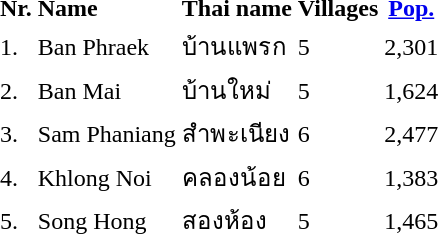<table>
<tr valign=top>
<td><br><table>
<tr>
<th>Nr.</th>
<th align=left>Name</th>
<th align=left>Thai name</th>
<th>Villages</th>
<th><a href='#'>Pop.</a></th>
<th></th>
<td>    </td>
</tr>
<tr>
<td>1.</td>
<td>Ban Phraek</td>
<td>บ้านแพรก</td>
<td>5</td>
<td>2,301</td>
<td></td>
</tr>
<tr>
<td>2.</td>
<td>Ban Mai</td>
<td>บ้านใหม่</td>
<td>5</td>
<td>1,624</td>
<td></td>
</tr>
<tr>
<td>3.</td>
<td>Sam Phaniang</td>
<td>สำพะเนียง</td>
<td>6</td>
<td>2,477</td>
<td></td>
</tr>
<tr>
<td>4.</td>
<td>Khlong Noi</td>
<td>คลองน้อย</td>
<td>6</td>
<td>1,383</td>
<td></td>
</tr>
<tr>
<td>5.</td>
<td>Song Hong</td>
<td>สองห้อง</td>
<td>5</td>
<td>1,465</td>
<td></td>
</tr>
</table>
</td>
<td></td>
</tr>
</table>
